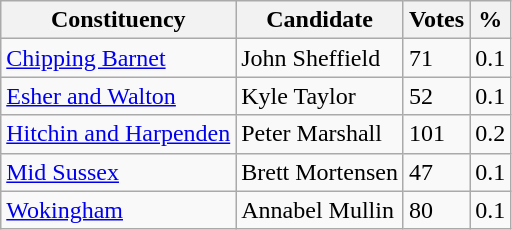<table class="wikitable">
<tr>
<th>Constituency</th>
<th>Candidate</th>
<th>Votes</th>
<th>%</th>
</tr>
<tr>
<td><a href='#'>Chipping Barnet</a></td>
<td>John Sheffield</td>
<td>71</td>
<td>0.1</td>
</tr>
<tr>
<td><a href='#'>Esher and Walton</a></td>
<td>Kyle Taylor</td>
<td>52</td>
<td>0.1</td>
</tr>
<tr>
<td><a href='#'>Hitchin and Harpenden</a></td>
<td>Peter Marshall</td>
<td>101</td>
<td>0.2</td>
</tr>
<tr>
<td><a href='#'>Mid Sussex</a></td>
<td>Brett Mortensen</td>
<td>47</td>
<td>0.1</td>
</tr>
<tr>
<td><a href='#'>Wokingham</a></td>
<td>Annabel Mullin</td>
<td>80</td>
<td>0.1</td>
</tr>
</table>
